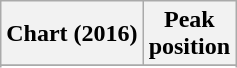<table class="wikitable sortable plainrowheaders" style="text-align:center">
<tr>
<th scope="col">Chart (2016)</th>
<th scope="col">Peak<br> position</th>
</tr>
<tr>
</tr>
<tr>
</tr>
<tr>
</tr>
</table>
